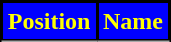<table class="wikitable sortable">
<tr>
<th style="background:#0000FF; color:#FFFF00; border:2px solid #000;" scope="col">Position</th>
<th style="background:#0000FF; color:#FFFF00; border:2px solid #000;" scope="col">Name</th>
</tr>
<tr>
</tr>
</table>
